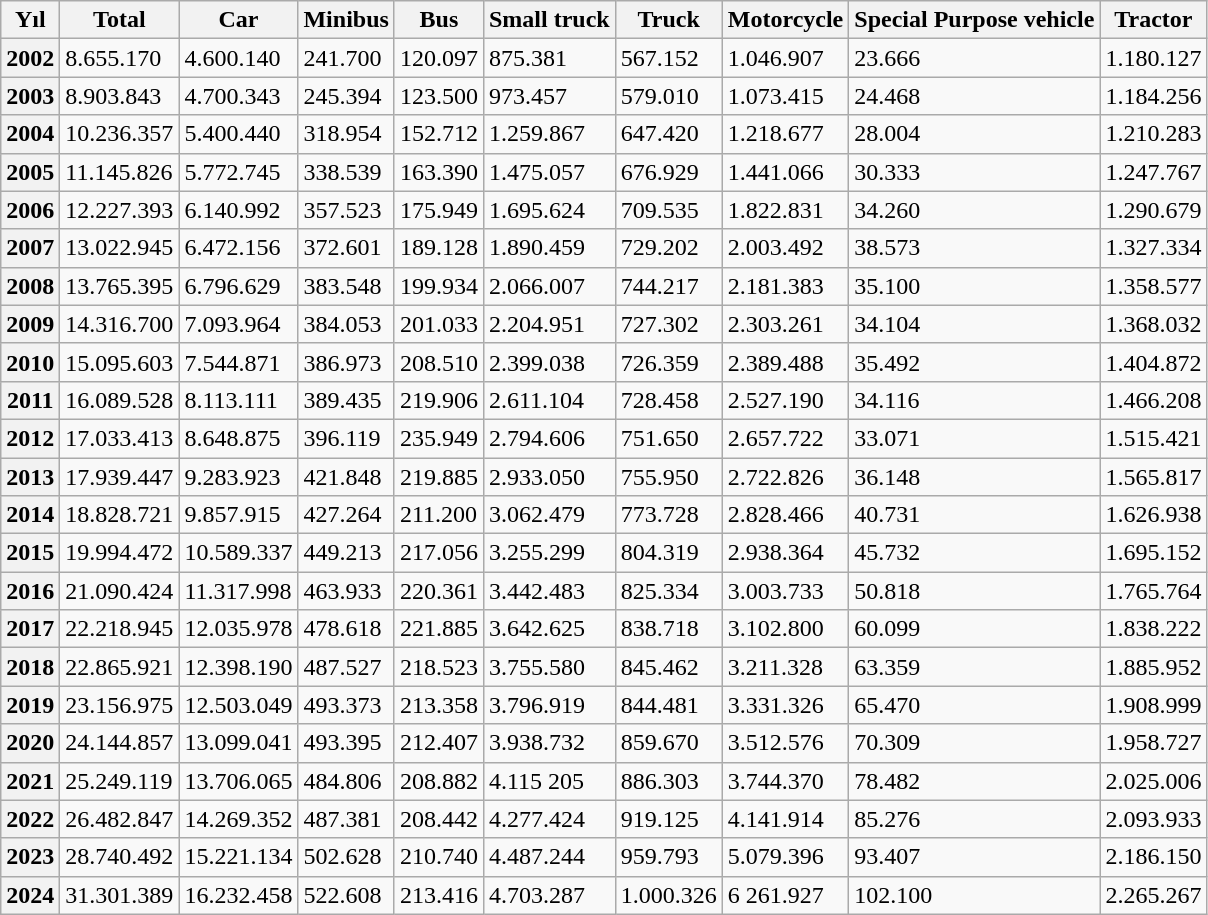<table class="wikitable sortable">
<tr>
<th>Yıl</th>
<th>Total</th>
<th>Car</th>
<th>Minibus</th>
<th>Bus</th>
<th Truck>Small truck</th>
<th>Truck</th>
<th>Motorcycle</th>
<th>Special Purpose vehicle</th>
<th>Tractor</th>
</tr>
<tr>
<th>2002</th>
<td>8.655.170</td>
<td>4.600.140</td>
<td>241.700</td>
<td>120.097</td>
<td>875.381</td>
<td>567.152</td>
<td>1.046.907</td>
<td>23.666</td>
<td>1.180.127</td>
</tr>
<tr>
<th>2003</th>
<td>8.903.843</td>
<td>4.700.343</td>
<td>245.394</td>
<td>123.500</td>
<td>973.457</td>
<td>579.010</td>
<td>1.073.415</td>
<td>24.468</td>
<td>1.184.256</td>
</tr>
<tr>
<th>2004</th>
<td>10.236.357</td>
<td>5.400.440</td>
<td>318.954</td>
<td>152.712</td>
<td>1.259.867</td>
<td>647.420</td>
<td>1.218.677</td>
<td>28.004</td>
<td>1.210.283</td>
</tr>
<tr>
<th>2005</th>
<td>11.145.826</td>
<td>5.772.745</td>
<td>338.539</td>
<td>163.390</td>
<td>1.475.057</td>
<td>676.929</td>
<td>1.441.066</td>
<td>30.333</td>
<td>1.247.767</td>
</tr>
<tr>
<th>2006</th>
<td>12.227.393</td>
<td>6.140.992</td>
<td>357.523</td>
<td>175.949</td>
<td>1.695.624</td>
<td>709.535</td>
<td>1.822.831</td>
<td>34.260</td>
<td>1.290.679</td>
</tr>
<tr>
<th>2007</th>
<td>13.022.945</td>
<td>6.472.156</td>
<td>372.601</td>
<td>189.128</td>
<td>1.890.459</td>
<td>729.202</td>
<td>2.003.492</td>
<td>38.573</td>
<td>1.327.334</td>
</tr>
<tr>
<th>2008</th>
<td>13.765.395</td>
<td>6.796.629</td>
<td>383.548</td>
<td>199.934</td>
<td>2.066.007</td>
<td>744.217</td>
<td>2.181.383</td>
<td>35.100</td>
<td>1.358.577</td>
</tr>
<tr>
<th>2009</th>
<td>14.316.700</td>
<td>7.093.964</td>
<td>384.053</td>
<td>201.033</td>
<td>2.204.951</td>
<td>727.302</td>
<td>2.303.261</td>
<td>34.104</td>
<td>1.368.032</td>
</tr>
<tr>
<th>2010</th>
<td>15.095.603</td>
<td>7.544.871</td>
<td>386.973</td>
<td>208.510</td>
<td>2.399.038</td>
<td>726.359</td>
<td>2.389.488</td>
<td>35.492</td>
<td>1.404.872</td>
</tr>
<tr>
<th>2011</th>
<td>16.089.528</td>
<td>8.113.111</td>
<td>389.435</td>
<td>219.906</td>
<td>2.611.104</td>
<td>728.458</td>
<td>2.527.190</td>
<td>34.116</td>
<td>1.466.208</td>
</tr>
<tr>
<th>2012</th>
<td>17.033.413</td>
<td>8.648.875</td>
<td>396.119</td>
<td>235.949</td>
<td>2.794.606</td>
<td>751.650</td>
<td>2.657.722</td>
<td>33.071</td>
<td>1.515.421</td>
</tr>
<tr>
<th>2013</th>
<td>17.939.447</td>
<td>9.283.923</td>
<td>421.848</td>
<td>219.885</td>
<td>2.933.050</td>
<td>755.950</td>
<td>2.722.826</td>
<td>36.148</td>
<td>1.565.817</td>
</tr>
<tr>
<th>2014</th>
<td>18.828.721</td>
<td>9.857.915</td>
<td>427.264</td>
<td>211.200</td>
<td>3.062.479</td>
<td>773.728</td>
<td>2.828.466</td>
<td>40.731</td>
<td>1.626.938</td>
</tr>
<tr>
<th>2015</th>
<td>19.994.472</td>
<td>10.589.337</td>
<td>449.213</td>
<td>217.056</td>
<td>3.255.299</td>
<td>804.319</td>
<td>2.938.364</td>
<td>45.732</td>
<td>1.695.152</td>
</tr>
<tr>
<th>2016</th>
<td>21.090.424</td>
<td>11.317.998</td>
<td>463.933</td>
<td>220.361</td>
<td>3.442.483</td>
<td>825.334</td>
<td>3.003.733</td>
<td>50.818</td>
<td>1.765.764</td>
</tr>
<tr>
<th>2017</th>
<td>22.218.945</td>
<td>12.035.978</td>
<td>478.618</td>
<td>221.885</td>
<td>3.642.625</td>
<td>838.718</td>
<td>3.102.800</td>
<td>60.099</td>
<td>1.838.222</td>
</tr>
<tr>
<th>2018</th>
<td>22.865.921</td>
<td>12.398.190</td>
<td>487.527</td>
<td>218.523</td>
<td>3.755.580</td>
<td>845.462</td>
<td>3.211.328</td>
<td>63.359</td>
<td>1.885.952</td>
</tr>
<tr>
<th>2019</th>
<td>23.156.975</td>
<td>12.503.049</td>
<td>493.373</td>
<td>213.358</td>
<td>3.796.919</td>
<td>844.481</td>
<td>3.331.326</td>
<td>65.470</td>
<td>1.908.999</td>
</tr>
<tr>
<th>2020</th>
<td>24.144.857</td>
<td>13.099.041</td>
<td>493.395</td>
<td>212.407</td>
<td>3.938.732</td>
<td>859.670</td>
<td>3.512.576</td>
<td>70.309</td>
<td>1.958.727</td>
</tr>
<tr>
<th>2021</th>
<td>25.249.119</td>
<td>13.706.065</td>
<td>484.806</td>
<td>208.882</td>
<td>4.115 205</td>
<td>886.303</td>
<td>3.744.370</td>
<td>78.482</td>
<td>2.025.006</td>
</tr>
<tr>
<th>2022</th>
<td>26.482.847</td>
<td>14.269.352</td>
<td>487.381</td>
<td>208.442</td>
<td>4.277.424</td>
<td>919.125</td>
<td>4.141.914</td>
<td>85.276</td>
<td>2.093.933</td>
</tr>
<tr>
<th>2023</th>
<td>28.740.492</td>
<td>15.221.134</td>
<td>502.628</td>
<td>210.740</td>
<td>4.487.244</td>
<td>959.793</td>
<td>5.079.396</td>
<td>93.407</td>
<td>2.186.150</td>
</tr>
<tr>
<th>2024</th>
<td>31.301.389</td>
<td>16.232.458</td>
<td>522.608</td>
<td>213.416</td>
<td>4.703.287</td>
<td>1.000.326</td>
<td>6 261.927</td>
<td>102.100</td>
<td>2.265.267</td>
</tr>
</table>
